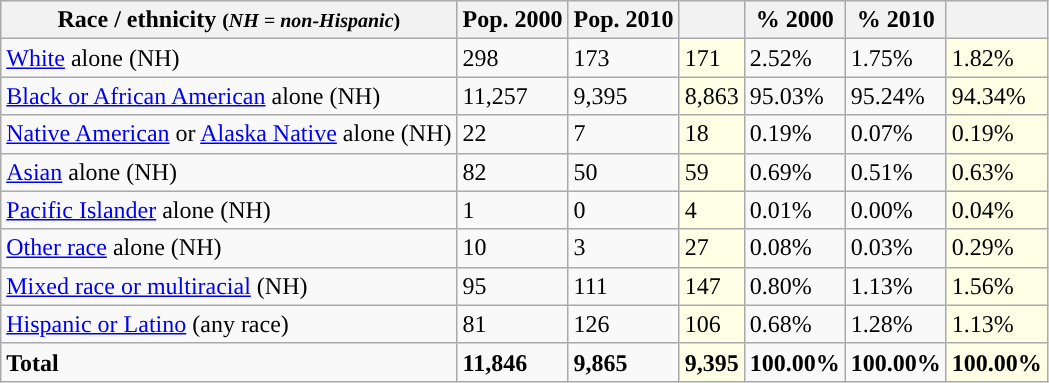<table class="wikitable">
<tr>
<th>Race / ethnicity <small>(<em>NH = non-Hispanic</em>)</small></th>
<th>Pop. 2000</th>
<th>Pop. 2010</th>
<th></th>
<th>% 2000</th>
<th>% 2010</th>
<th></th>
</tr>
<tr>
<td><a href='#'>White</a> alone (NH)</td>
<td>298</td>
<td>173</td>
<td style='background: #ffffe6;'>171</td>
<td>2.52%</td>
<td>1.75%</td>
<td style='background: #ffffe6;'>1.82%</td>
</tr>
<tr>
<td><a href='#'>Black or African American</a> alone (NH)</td>
<td>11,257</td>
<td>9,395</td>
<td style='background: #ffffe6;'>8,863</td>
<td>95.03%</td>
<td>95.24%</td>
<td style='background: #ffffe6;'>94.34%</td>
</tr>
<tr>
<td><a href='#'>Native American</a> or <a href='#'>Alaska Native</a> alone (NH)</td>
<td>22</td>
<td>7</td>
<td style='background: #ffffe6;'>18</td>
<td>0.19%</td>
<td>0.07%</td>
<td style='background: #ffffe6;'>0.19%</td>
</tr>
<tr>
<td><a href='#'>Asian</a> alone (NH)</td>
<td>82</td>
<td>50</td>
<td style='background: #ffffe6;'>59</td>
<td>0.69%</td>
<td>0.51%</td>
<td style='background: #ffffe6;'>0.63%</td>
</tr>
<tr>
<td><a href='#'>Pacific Islander</a> alone (NH)</td>
<td>1</td>
<td>0</td>
<td style='background: #ffffe6;'>4</td>
<td>0.01%</td>
<td>0.00%</td>
<td style='background: #ffffe6;'>0.04%</td>
</tr>
<tr>
<td><a href='#'>Other race</a> alone (NH)</td>
<td>10</td>
<td>3</td>
<td style='background: #ffffe6;'>27</td>
<td>0.08%</td>
<td>0.03%</td>
<td style='background: #ffffe6;'>0.29%</td>
</tr>
<tr>
<td><a href='#'>Mixed race or multiracial</a> (NH)</td>
<td>95</td>
<td>111</td>
<td style='background: #ffffe6;'>147</td>
<td>0.80%</td>
<td>1.13%</td>
<td style='background: #ffffe6;'>1.56%</td>
</tr>
<tr>
<td><a href='#'>Hispanic or Latino</a> (any race)</td>
<td>81</td>
<td>126</td>
<td style='background: #ffffe6;'>106</td>
<td>0.68%</td>
<td>1.28%</td>
<td style='background: #ffffe6;'>1.13%</td>
</tr>
<tr>
<td><strong>Total</strong></td>
<td><strong>11,846</strong></td>
<td><strong>9,865</strong></td>
<td style='background: #ffffe6;'><strong>9,395</strong></td>
<td><strong>100.00%</strong></td>
<td><strong>100.00%</strong></td>
<td style='background: #ffffe6;'><strong>100.00%</strong></td>
</tr>
</table>
